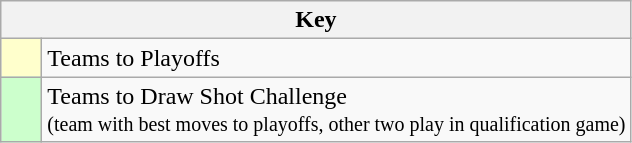<table class="wikitable" style="text-align: center;">
<tr>
<th colspan=2>Key</th>
</tr>
<tr>
<td style="background:#ffffcc; width:20px;"></td>
<td align=left>Teams to Playoffs</td>
</tr>
<tr>
<td style="background:#ccffcc; width:20px;"></td>
<td align=left>Teams to Draw Shot Challenge <br> <small> (team with best moves to playoffs, other two play in qualification game) </small></td>
</tr>
</table>
